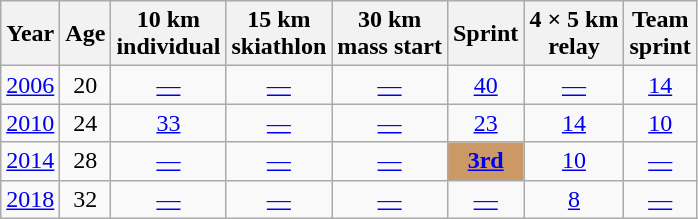<table class="wikitable" style="text-align: center;">
<tr>
<th scope="col">Year</th>
<th scope="col">Age</th>
<th scope="col">10 km<br>individual</th>
<th scope="col">15 km<br>skiathlon</th>
<th scope="col">30 km<br>mass start</th>
<th scope="col">Sprint</th>
<th scope="col">4 × 5 km<br>relay</th>
<th scope="col">Team<br>sprint</th>
</tr>
<tr>
<td><a href='#'>2006</a></td>
<td>20</td>
<td><a href='#'>—</a></td>
<td><a href='#'>—</a></td>
<td><a href='#'>—</a></td>
<td><a href='#'>40</a></td>
<td><a href='#'>—</a></td>
<td><a href='#'>14</a></td>
</tr>
<tr>
<td><a href='#'>2010</a></td>
<td>24</td>
<td><a href='#'>33</a></td>
<td><a href='#'>—</a></td>
<td><a href='#'>—</a></td>
<td><a href='#'>23</a></td>
<td><a href='#'>14</a></td>
<td><a href='#'>10</a></td>
</tr>
<tr>
<td><a href='#'>2014</a></td>
<td>28</td>
<td><a href='#'>—</a></td>
<td><a href='#'>—</a></td>
<td><a href='#'>—</a></td>
<td bgcolor="cc9966"><a href='#'><strong>3rd</strong></a></td>
<td><a href='#'>10</a></td>
<td><a href='#'>—</a></td>
</tr>
<tr>
<td><a href='#'>2018</a></td>
<td>32</td>
<td><a href='#'>—</a></td>
<td><a href='#'>—</a></td>
<td><a href='#'>—</a></td>
<td><a href='#'>—</a></td>
<td><a href='#'>8</a></td>
<td><a href='#'>—</a></td>
</tr>
</table>
